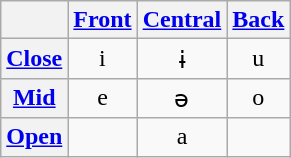<table class="wikitable" style="text-align:center">
<tr>
<th></th>
<th><a href='#'>Front</a></th>
<th><a href='#'>Central</a></th>
<th><a href='#'>Back</a></th>
</tr>
<tr align="center">
<th><a href='#'>Close</a></th>
<td>i</td>
<td>ɨ</td>
<td>u</td>
</tr>
<tr>
<th><a href='#'>Mid</a></th>
<td>e</td>
<td>ə</td>
<td>o</td>
</tr>
<tr align="center">
<th><a href='#'>Open</a></th>
<td></td>
<td>a</td>
<td></td>
</tr>
</table>
